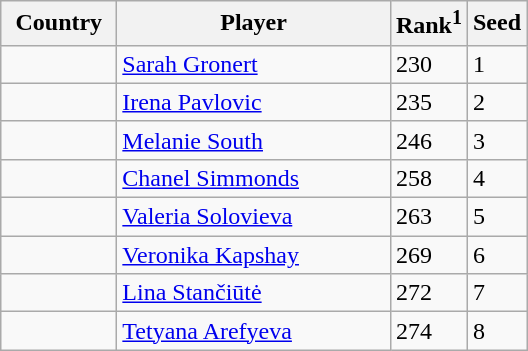<table class="sortable wikitable">
<tr>
<th width="70">Country</th>
<th width="175">Player</th>
<th>Rank<sup>1</sup></th>
<th>Seed</th>
</tr>
<tr>
<td></td>
<td><a href='#'>Sarah Gronert</a></td>
<td>230</td>
<td>1</td>
</tr>
<tr>
<td></td>
<td><a href='#'>Irena Pavlovic</a></td>
<td>235</td>
<td>2</td>
</tr>
<tr>
<td></td>
<td><a href='#'>Melanie South</a></td>
<td>246</td>
<td>3</td>
</tr>
<tr>
<td></td>
<td><a href='#'>Chanel Simmonds</a></td>
<td>258</td>
<td>4</td>
</tr>
<tr>
<td></td>
<td><a href='#'>Valeria Solovieva</a></td>
<td>263</td>
<td>5</td>
</tr>
<tr>
<td></td>
<td><a href='#'>Veronika Kapshay</a></td>
<td>269</td>
<td>6</td>
</tr>
<tr>
<td></td>
<td><a href='#'>Lina Stančiūtė</a></td>
<td>272</td>
<td>7</td>
</tr>
<tr>
<td></td>
<td><a href='#'>Tetyana Arefyeva</a></td>
<td>274</td>
<td>8</td>
</tr>
</table>
